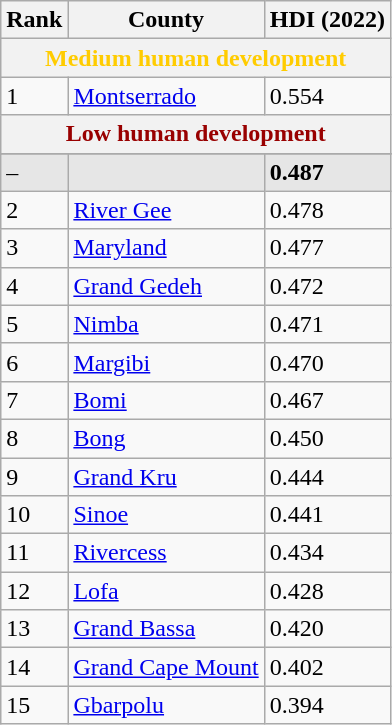<table class="wikitable sortable">
<tr>
<th class="sort">Rank</th>
<th class="sort">County</th>
<th class="sort">HDI (2022)</th>
</tr>
<tr>
<th colspan="3" style="color:#fc0;">Medium human development</th>
</tr>
<tr>
<td>1</td>
<td style="text-align:left"> <a href='#'>Montserrado</a></td>
<td> 0.554</td>
</tr>
<tr>
<th colspan="3" style="color:#900;">Low human development</th>
</tr>
<tr>
</tr>
<tr style="background:#e6e6e6">
<td>–</td>
<td style="text-align:left"><strong></strong></td>
<td><strong> 0.487</strong></td>
</tr>
<tr>
<td>2</td>
<td style="text-align:left"> <a href='#'>River Gee</a></td>
<td> 0.478</td>
</tr>
<tr>
<td>3</td>
<td style="text-align:left"> <a href='#'>Maryland</a></td>
<td> 0.477</td>
</tr>
<tr>
<td>4</td>
<td style="text-align:left"> <a href='#'>Grand Gedeh</a></td>
<td> 0.472</td>
</tr>
<tr>
<td>5</td>
<td style="text-align:left"> <a href='#'>Nimba</a></td>
<td> 0.471</td>
</tr>
<tr>
<td>6</td>
<td style="text-align:left"> <a href='#'>Margibi</a></td>
<td> 0.470</td>
</tr>
<tr>
<td>7</td>
<td style="text-align:left"> <a href='#'>Bomi</a></td>
<td> 0.467</td>
</tr>
<tr>
<td>8</td>
<td style="text-align:left"> <a href='#'>Bong</a></td>
<td> 0.450</td>
</tr>
<tr>
<td>9</td>
<td style="text-align:left"> <a href='#'>Grand Kru</a></td>
<td> 0.444</td>
</tr>
<tr>
<td>10</td>
<td style="text-align:left"> <a href='#'>Sinoe</a></td>
<td> 0.441</td>
</tr>
<tr>
<td>11</td>
<td style="text-align:left"> <a href='#'>Rivercess</a></td>
<td> 0.434</td>
</tr>
<tr>
<td>12</td>
<td style="text-align:left"> <a href='#'>Lofa</a></td>
<td> 0.428</td>
</tr>
<tr>
<td>13</td>
<td style="text-align:left"> <a href='#'>Grand Bassa</a></td>
<td> 0.420</td>
</tr>
<tr>
<td>14</td>
<td style="text-align:left"> <a href='#'>Grand Cape Mount</a></td>
<td> 0.402</td>
</tr>
<tr>
<td>15</td>
<td style="text-align:left"> <a href='#'>Gbarpolu</a></td>
<td> 0.394</td>
</tr>
</table>
